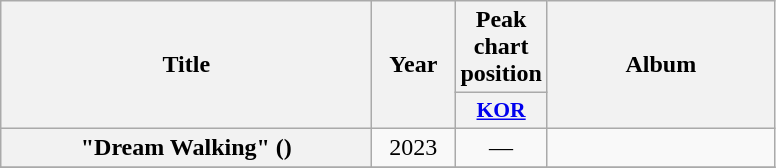<table class="wikitable plainrowheaders" style="text-align:center;">
<tr>
<th scope="col" rowspan="2" style="width:15em;">Title</th>
<th scope="col" rowspan="2" style="width:3em;">Year</th>
<th scope="col" colspan="1" style="width:3em;">Peak chart<br>position</th>
<th scope="col" rowspan="2" style="width:9em;">Album</th>
</tr>
<tr>
<th scope="col" style="font-size:90%; width:3em"><a href='#'>KOR</a></th>
</tr>
<tr>
<th scope="row">"Dream Walking" ()</th>
<td>2023</td>
<td>—</td>
<td></td>
</tr>
<tr>
</tr>
</table>
